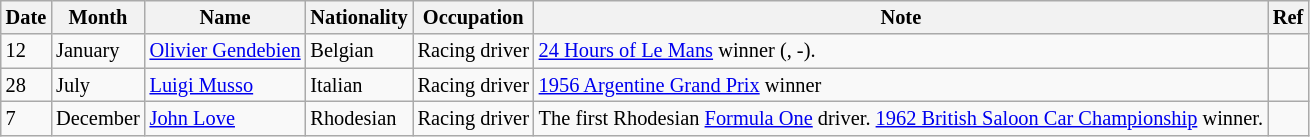<table class="wikitable" style="font-size:85%;">
<tr>
<th>Date</th>
<th>Month</th>
<th>Name</th>
<th>Nationality</th>
<th>Occupation</th>
<th>Note</th>
<th>Ref</th>
</tr>
<tr>
<td>12</td>
<td>January</td>
<td><a href='#'>Olivier Gendebien</a></td>
<td>Belgian</td>
<td>Racing driver</td>
<td><a href='#'>24 Hours of Le Mans</a> winner (, -).</td>
<td></td>
</tr>
<tr>
<td>28</td>
<td>July</td>
<td><a href='#'>Luigi Musso</a></td>
<td>Italian</td>
<td>Racing driver</td>
<td><a href='#'>1956 Argentine Grand Prix</a> winner</td>
<td></td>
</tr>
<tr>
<td>7</td>
<td>December</td>
<td><a href='#'>John Love</a></td>
<td>Rhodesian</td>
<td>Racing driver</td>
<td>The first Rhodesian <a href='#'>Formula One</a> driver. <a href='#'>1962 British Saloon Car Championship</a> winner.</td>
<td></td>
</tr>
</table>
